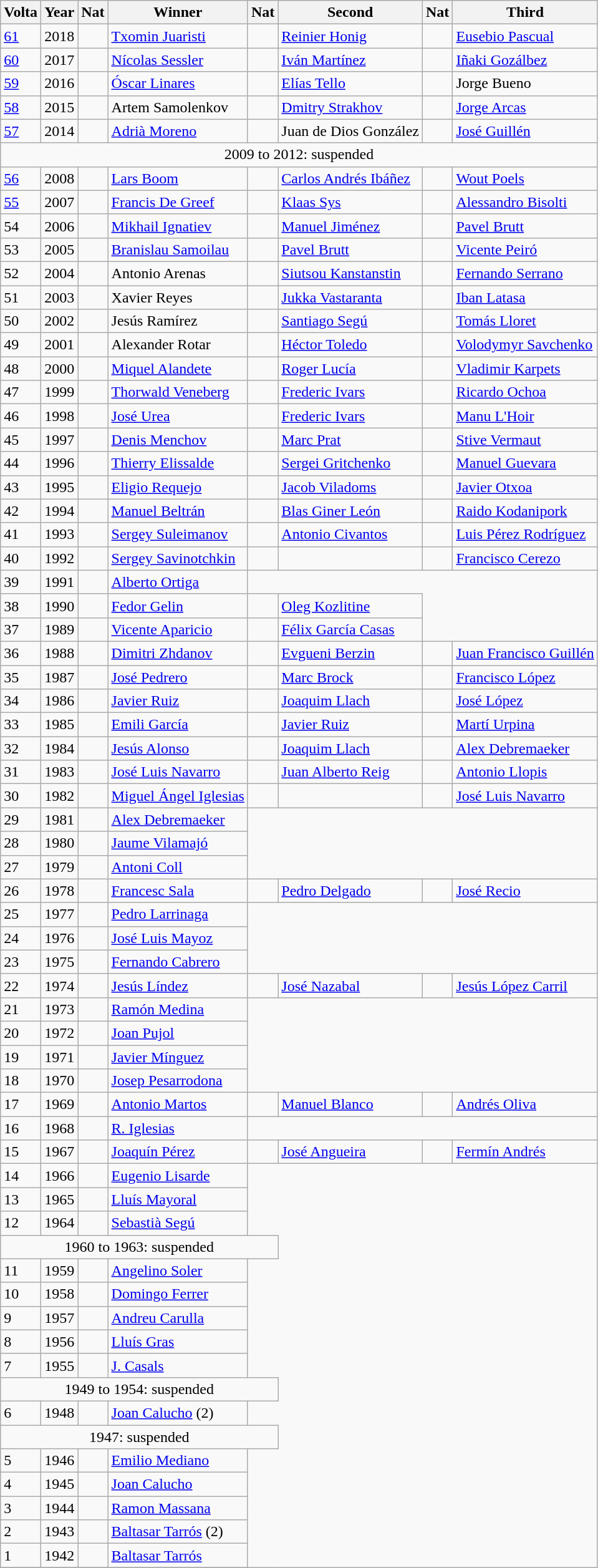<table class="wikitable">
<tr>
<th>Volta</th>
<th>Year</th>
<th>Nat</th>
<th>Winner</th>
<th>Nat</th>
<th>Second</th>
<th>Nat</th>
<th>Third</th>
</tr>
<tr>
<td><a href='#'>61</a></td>
<td>2018</td>
<td></td>
<td><a href='#'>Txomin Juaristi</a></td>
<td></td>
<td><a href='#'>Reinier Honig</a></td>
<td></td>
<td><a href='#'>Eusebio Pascual</a></td>
</tr>
<tr>
<td><a href='#'>60</a></td>
<td>2017</td>
<td></td>
<td><a href='#'>Nícolas Sessler</a></td>
<td></td>
<td><a href='#'>Iván Martínez</a></td>
<td></td>
<td><a href='#'>Iñaki Gozálbez</a></td>
</tr>
<tr>
<td><a href='#'>59</a></td>
<td>2016</td>
<td></td>
<td><a href='#'>Óscar Linares</a></td>
<td></td>
<td><a href='#'>Elías Tello</a></td>
<td></td>
<td>Jorge Bueno</td>
</tr>
<tr>
<td><a href='#'>58</a></td>
<td>2015</td>
<td></td>
<td>Artem Samolenkov</td>
<td></td>
<td><a href='#'>Dmitry Strakhov</a></td>
<td></td>
<td><a href='#'>Jorge Arcas</a></td>
</tr>
<tr>
<td><a href='#'>57</a></td>
<td>2014</td>
<td></td>
<td><a href='#'>Adrià Moreno</a></td>
<td></td>
<td>Juan de Dios González</td>
<td></td>
<td><a href='#'>José Guillén</a></td>
</tr>
<tr>
<td colspan=8 align=center>2009 to 2012: suspended</td>
</tr>
<tr>
<td><a href='#'>56</a></td>
<td>2008</td>
<td></td>
<td><a href='#'>Lars Boom</a></td>
<td></td>
<td><a href='#'>Carlos Andrés Ibáñez</a></td>
<td></td>
<td><a href='#'>Wout Poels</a></td>
</tr>
<tr>
<td><a href='#'>55</a></td>
<td>2007</td>
<td></td>
<td><a href='#'>Francis De Greef</a></td>
<td></td>
<td><a href='#'>Klaas Sys</a></td>
<td></td>
<td><a href='#'>Alessandro Bisolti</a></td>
</tr>
<tr>
<td>54</td>
<td>2006</td>
<td></td>
<td><a href='#'>Mikhail Ignatiev</a></td>
<td></td>
<td><a href='#'>Manuel Jiménez</a></td>
<td></td>
<td><a href='#'>Pavel Brutt</a></td>
</tr>
<tr>
<td>53</td>
<td>2005</td>
<td></td>
<td><a href='#'>Branislau Samoilau</a></td>
<td></td>
<td><a href='#'>Pavel Brutt</a></td>
<td></td>
<td><a href='#'>Vicente Peiró</a></td>
</tr>
<tr>
<td>52</td>
<td>2004</td>
<td></td>
<td>Antonio Arenas</td>
<td></td>
<td><a href='#'>Siutsou Kanstanstin</a></td>
<td></td>
<td><a href='#'>Fernando Serrano</a></td>
</tr>
<tr>
<td>51</td>
<td>2003</td>
<td></td>
<td>Xavier Reyes</td>
<td></td>
<td><a href='#'>Jukka Vastaranta</a></td>
<td></td>
<td><a href='#'>Iban Latasa</a></td>
</tr>
<tr>
<td>50</td>
<td>2002</td>
<td></td>
<td>Jesús Ramírez</td>
<td></td>
<td><a href='#'>Santiago Segú</a></td>
<td></td>
<td><a href='#'>Tomás Lloret</a></td>
</tr>
<tr>
<td>49</td>
<td>2001</td>
<td></td>
<td>Alexander Rotar</td>
<td></td>
<td><a href='#'>Héctor Toledo</a></td>
<td></td>
<td><a href='#'>Volodymyr Savchenko</a></td>
</tr>
<tr>
<td>48</td>
<td>2000</td>
<td></td>
<td><a href='#'>Miquel Alandete</a></td>
<td></td>
<td><a href='#'>Roger Lucía</a></td>
<td></td>
<td><a href='#'>Vladimir Karpets</a></td>
</tr>
<tr>
<td>47</td>
<td>1999</td>
<td></td>
<td><a href='#'>Thorwald Veneberg</a></td>
<td></td>
<td><a href='#'>Frederic Ivars</a></td>
<td></td>
<td><a href='#'>Ricardo Ochoa</a></td>
</tr>
<tr>
<td>46</td>
<td>1998</td>
<td></td>
<td><a href='#'>José Urea</a></td>
<td></td>
<td><a href='#'>Frederic Ivars</a></td>
<td></td>
<td><a href='#'>Manu L'Hoir</a></td>
</tr>
<tr>
<td>45</td>
<td>1997</td>
<td></td>
<td><a href='#'>Denis Menchov</a></td>
<td></td>
<td><a href='#'>Marc Prat</a></td>
<td></td>
<td><a href='#'>Stive Vermaut</a></td>
</tr>
<tr>
<td>44</td>
<td>1996</td>
<td></td>
<td><a href='#'>Thierry Elissalde</a></td>
<td></td>
<td><a href='#'>Sergei Gritchenko</a></td>
<td></td>
<td><a href='#'>Manuel Guevara</a></td>
</tr>
<tr>
<td>43</td>
<td>1995</td>
<td></td>
<td><a href='#'>Eligio Requejo</a></td>
<td></td>
<td><a href='#'>Jacob Viladoms</a></td>
<td></td>
<td><a href='#'>Javier Otxoa</a></td>
</tr>
<tr>
<td>42</td>
<td>1994</td>
<td></td>
<td><a href='#'>Manuel Beltrán</a></td>
<td></td>
<td><a href='#'>Blas Giner León</a></td>
<td></td>
<td><a href='#'>Raido Kodanipork</a></td>
</tr>
<tr>
<td>41</td>
<td>1993</td>
<td></td>
<td><a href='#'>Sergey Suleimanov</a></td>
<td></td>
<td><a href='#'>Antonio Civantos</a></td>
<td></td>
<td><a href='#'>Luis Pérez Rodríguez</a></td>
</tr>
<tr>
<td>40</td>
<td>1992</td>
<td></td>
<td><a href='#'>Sergey Savinotchkin</a></td>
<td></td>
<td></td>
<td></td>
<td><a href='#'>Francisco Cerezo</a></td>
</tr>
<tr>
<td>39</td>
<td>1991</td>
<td></td>
<td><a href='#'>Alberto Ortiga</a></td>
</tr>
<tr>
<td>38</td>
<td>1990</td>
<td></td>
<td><a href='#'>Fedor Gelin</a></td>
<td></td>
<td><a href='#'>Oleg Kozlitine</a></td>
</tr>
<tr>
<td>37</td>
<td>1989</td>
<td></td>
<td><a href='#'>Vicente Aparicio</a></td>
<td></td>
<td><a href='#'>Félix García Casas</a></td>
</tr>
<tr>
<td>36</td>
<td>1988</td>
<td></td>
<td><a href='#'>Dimitri Zhdanov</a></td>
<td></td>
<td><a href='#'>Evgueni Berzin</a></td>
<td></td>
<td><a href='#'>Juan Francisco Guillén</a></td>
</tr>
<tr>
<td>35</td>
<td>1987</td>
<td></td>
<td><a href='#'>José Pedrero</a></td>
<td></td>
<td><a href='#'>Marc Brock</a></td>
<td></td>
<td><a href='#'>Francisco López</a></td>
</tr>
<tr>
<td>34</td>
<td>1986</td>
<td></td>
<td><a href='#'>Javier Ruiz</a></td>
<td></td>
<td><a href='#'>Joaquim Llach</a></td>
<td></td>
<td><a href='#'>José López</a></td>
</tr>
<tr>
<td>33</td>
<td>1985</td>
<td></td>
<td><a href='#'>Emili García</a></td>
<td></td>
<td><a href='#'>Javier Ruiz</a></td>
<td></td>
<td><a href='#'>Martí Urpina</a></td>
</tr>
<tr>
<td>32</td>
<td>1984</td>
<td></td>
<td><a href='#'>Jesús Alonso</a></td>
<td></td>
<td><a href='#'>Joaquim Llach</a></td>
<td></td>
<td><a href='#'>Alex Debremaeker</a></td>
</tr>
<tr>
<td>31</td>
<td>1983</td>
<td></td>
<td><a href='#'>José Luis Navarro</a></td>
<td></td>
<td><a href='#'>Juan Alberto Reig</a></td>
<td></td>
<td><a href='#'>Antonio Llopis</a></td>
</tr>
<tr>
<td>30</td>
<td>1982</td>
<td></td>
<td><a href='#'>Miguel Ángel Iglesias</a></td>
<td></td>
<td></td>
<td></td>
<td><a href='#'>José Luis Navarro</a></td>
</tr>
<tr>
<td>29</td>
<td>1981</td>
<td></td>
<td><a href='#'>Alex Debremaeker</a></td>
</tr>
<tr>
<td>28</td>
<td>1980</td>
<td></td>
<td><a href='#'>Jaume Vilamajó</a></td>
</tr>
<tr>
<td>27</td>
<td>1979</td>
<td></td>
<td><a href='#'>Antoni Coll</a></td>
</tr>
<tr>
<td>26</td>
<td>1978</td>
<td></td>
<td><a href='#'>Francesc Sala</a></td>
<td></td>
<td><a href='#'>Pedro Delgado</a></td>
<td></td>
<td><a href='#'>José Recio</a></td>
</tr>
<tr>
<td>25</td>
<td>1977</td>
<td></td>
<td><a href='#'>Pedro Larrinaga</a></td>
</tr>
<tr>
<td>24</td>
<td>1976</td>
<td></td>
<td><a href='#'>José Luis Mayoz</a></td>
</tr>
<tr>
<td>23</td>
<td>1975</td>
<td></td>
<td><a href='#'>Fernando Cabrero</a></td>
</tr>
<tr>
<td>22</td>
<td>1974</td>
<td></td>
<td><a href='#'>Jesús Líndez</a></td>
<td></td>
<td><a href='#'>José Nazabal</a></td>
<td></td>
<td><a href='#'>Jesús López Carril</a></td>
</tr>
<tr>
<td>21</td>
<td>1973</td>
<td></td>
<td><a href='#'>Ramón Medina</a></td>
</tr>
<tr>
<td>20</td>
<td>1972</td>
<td></td>
<td><a href='#'>Joan Pujol</a></td>
</tr>
<tr>
<td>19</td>
<td>1971</td>
<td></td>
<td><a href='#'>Javier Mínguez</a></td>
</tr>
<tr>
<td>18</td>
<td>1970</td>
<td></td>
<td><a href='#'>Josep Pesarrodona</a></td>
</tr>
<tr>
<td>17</td>
<td>1969</td>
<td></td>
<td><a href='#'>Antonio Martos</a></td>
<td></td>
<td><a href='#'>Manuel Blanco</a></td>
<td></td>
<td><a href='#'>Andrés Oliva</a></td>
</tr>
<tr>
<td>16</td>
<td>1968</td>
<td></td>
<td><a href='#'>R. Iglesias</a></td>
</tr>
<tr>
<td>15</td>
<td>1967</td>
<td></td>
<td><a href='#'>Joaquín Pérez</a></td>
<td></td>
<td><a href='#'>José Angueira</a></td>
<td></td>
<td><a href='#'>Fermín Andrés</a></td>
</tr>
<tr>
<td>14</td>
<td>1966</td>
<td></td>
<td><a href='#'>Eugenio Lisarde</a></td>
</tr>
<tr>
<td>13</td>
<td>1965</td>
<td></td>
<td><a href='#'>Lluís Mayoral</a></td>
</tr>
<tr>
<td>12</td>
<td>1964</td>
<td></td>
<td><a href='#'>Sebastià Segú</a></td>
</tr>
<tr>
<td colspan=5 align=center>1960 to 1963: suspended</td>
</tr>
<tr>
<td>11</td>
<td>1959</td>
<td></td>
<td><a href='#'>Angelino Soler</a></td>
</tr>
<tr>
<td>10</td>
<td>1958</td>
<td></td>
<td><a href='#'>Domingo Ferrer</a></td>
</tr>
<tr>
<td>9</td>
<td>1957</td>
<td></td>
<td><a href='#'>Andreu Carulla</a></td>
</tr>
<tr>
<td>8</td>
<td>1956</td>
<td></td>
<td><a href='#'>Lluís Gras</a></td>
</tr>
<tr>
<td>7</td>
<td>1955</td>
<td></td>
<td><a href='#'>J. Casals</a></td>
</tr>
<tr>
<td colspan=5 align=center>1949 to 1954: suspended</td>
</tr>
<tr>
<td>6</td>
<td>1948</td>
<td></td>
<td><a href='#'>Joan Calucho</a> (2)</td>
</tr>
<tr>
<td colspan=5 align=center>1947: suspended</td>
</tr>
<tr>
<td>5</td>
<td>1946</td>
<td></td>
<td><a href='#'>Emilio Mediano</a></td>
</tr>
<tr>
<td>4</td>
<td>1945</td>
<td></td>
<td><a href='#'>Joan Calucho</a></td>
</tr>
<tr>
<td>3</td>
<td>1944</td>
<td></td>
<td><a href='#'>Ramon Massana</a></td>
</tr>
<tr>
<td>2</td>
<td>1943</td>
<td></td>
<td><a href='#'>Baltasar Tarrós</a> (2)</td>
</tr>
<tr>
<td>1</td>
<td>1942</td>
<td></td>
<td><a href='#'>Baltasar Tarrós</a></td>
</tr>
<tr>
</tr>
</table>
